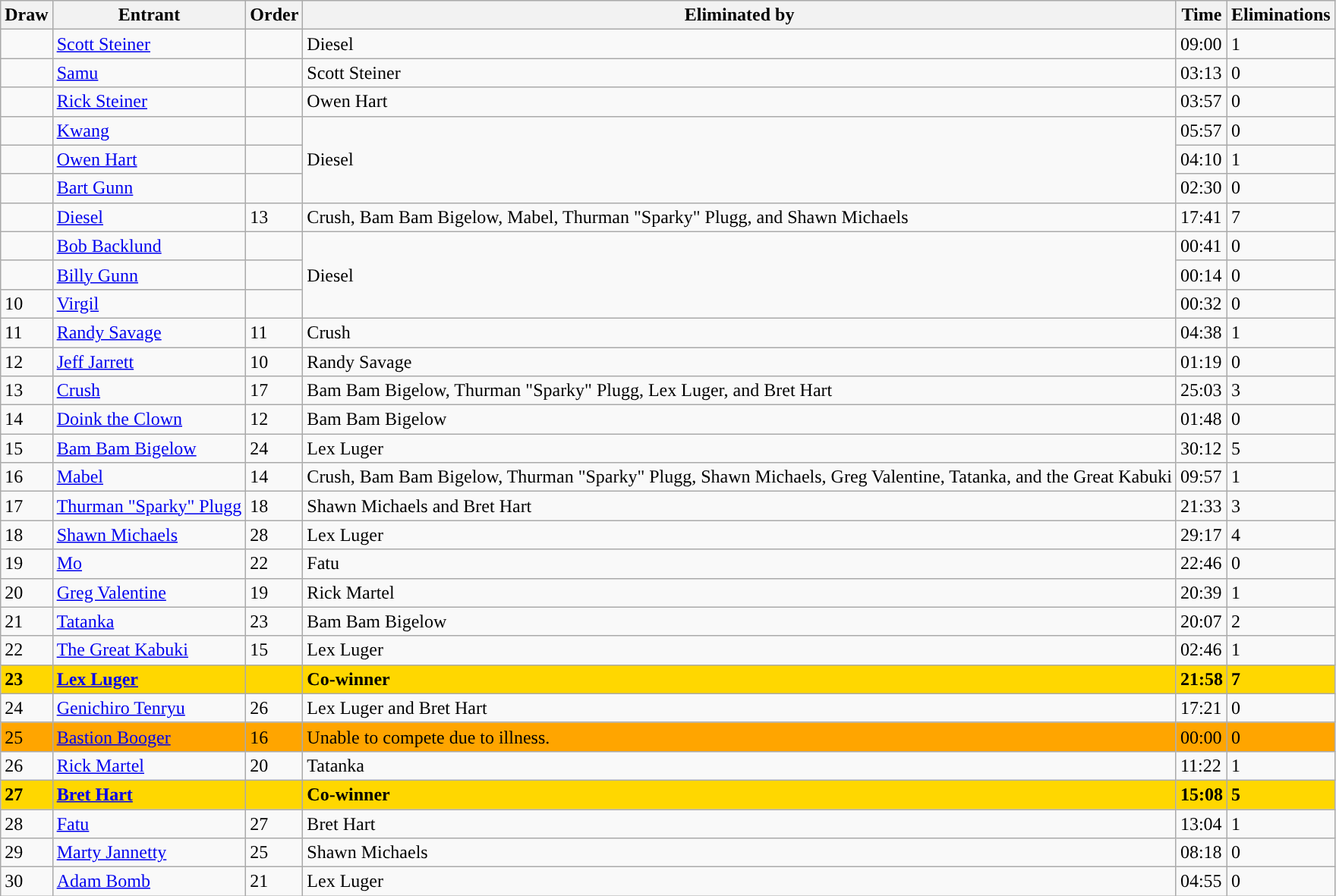<table class="wikitable sortable">
<tr>
<th>Draw</th>
<th>Entrant</th>
<th>Order</th>
<th>Eliminated by</th>
<th>Time</th>
<th>Eliminations</th>
</tr>
<tr>
<td></td>
<td><a href='#'>Scott Steiner</a></td>
<td></td>
<td>Diesel</td>
<td>09:00</td>
<td>1</td>
</tr>
<tr>
<td></td>
<td><a href='#'>Samu</a></td>
<td></td>
<td>Scott Steiner</td>
<td>03:13</td>
<td>0</td>
</tr>
<tr>
<td></td>
<td><a href='#'>Rick Steiner</a></td>
<td></td>
<td>Owen Hart</td>
<td>03:57</td>
<td>0</td>
</tr>
<tr>
<td></td>
<td><a href='#'>Kwang</a></td>
<td></td>
<td rowspan="3">Diesel</td>
<td>05:57</td>
<td>0</td>
</tr>
<tr>
<td></td>
<td><a href='#'>Owen Hart</a></td>
<td></td>
<td>04:10</td>
<td>1</td>
</tr>
<tr>
<td></td>
<td><a href='#'>Bart Gunn</a></td>
<td></td>
<td>02:30</td>
<td>0</td>
</tr>
<tr>
<td></td>
<td><a href='#'>Diesel</a></td>
<td>13</td>
<td>Crush, Bam Bam Bigelow, Mabel, Thurman "Sparky" Plugg, and Shawn Michaels</td>
<td>17:41</td>
<td>7</td>
</tr>
<tr>
<td></td>
<td><a href='#'>Bob Backlund</a></td>
<td></td>
<td rowspan="3">Diesel</td>
<td>00:41</td>
<td>0</td>
</tr>
<tr>
<td></td>
<td><a href='#'>Billy Gunn</a></td>
<td></td>
<td>00:14</td>
<td>0</td>
</tr>
<tr>
<td>10</td>
<td><a href='#'>Virgil</a></td>
<td></td>
<td>00:32</td>
<td>0</td>
</tr>
<tr>
<td>11</td>
<td><a href='#'>Randy Savage</a></td>
<td>11</td>
<td>Crush</td>
<td>04:38</td>
<td>1</td>
</tr>
<tr>
<td>12</td>
<td><a href='#'>Jeff Jarrett</a></td>
<td>10</td>
<td>Randy Savage</td>
<td>01:19</td>
<td>0</td>
</tr>
<tr>
<td>13</td>
<td><a href='#'>Crush</a></td>
<td>17</td>
<td>Bam Bam Bigelow, Thurman "Sparky" Plugg, Lex Luger, and Bret Hart</td>
<td>25:03</td>
<td>3</td>
</tr>
<tr>
<td>14</td>
<td><a href='#'>Doink the Clown</a></td>
<td>12</td>
<td>Bam Bam Bigelow</td>
<td>01:48</td>
<td>0</td>
</tr>
<tr>
<td>15</td>
<td><a href='#'>Bam Bam Bigelow</a></td>
<td>24</td>
<td>Lex Luger</td>
<td>30:12</td>
<td>5</td>
</tr>
<tr>
<td>16</td>
<td><a href='#'>Mabel</a></td>
<td>14</td>
<td>Crush, Bam Bam Bigelow, Thurman "Sparky" Plugg, Shawn Michaels, Greg Valentine, Tatanka, and the Great Kabuki</td>
<td>09:57</td>
<td>1</td>
</tr>
<tr>
<td>17</td>
<td><a href='#'>Thurman "Sparky" Plugg</a></td>
<td>18</td>
<td>Shawn Michaels and Bret Hart</td>
<td>21:33</td>
<td>3</td>
</tr>
<tr>
<td>18</td>
<td><a href='#'>Shawn Michaels</a></td>
<td>28</td>
<td>Lex Luger</td>
<td>29:17</td>
<td>4</td>
</tr>
<tr>
<td>19</td>
<td><a href='#'>Mo</a></td>
<td>22</td>
<td>Fatu</td>
<td>22:46</td>
<td>0</td>
</tr>
<tr>
<td>20</td>
<td><a href='#'>Greg Valentine</a></td>
<td>19</td>
<td>Rick Martel</td>
<td>20:39</td>
<td>1</td>
</tr>
<tr>
<td>21</td>
<td><a href='#'>Tatanka</a></td>
<td>23</td>
<td>Bam Bam Bigelow</td>
<td>20:07</td>
<td>2</td>
</tr>
<tr>
<td>22</td>
<td><a href='#'>The Great Kabuki</a></td>
<td>15</td>
<td>Lex Luger</td>
<td>02:46</td>
<td>1</td>
</tr>
<tr style="background: gold">
<td><strong>23</strong></td>
<td><strong><a href='#'>Lex Luger</a></strong></td>
<td><strong></strong></td>
<td><strong>Co-winner</strong></td>
<td><strong>21:58</strong></td>
<td><strong>7</strong></td>
</tr>
<tr>
<td>24</td>
<td><a href='#'>Genichiro Tenryu</a></td>
<td>26</td>
<td>Lex Luger and Bret Hart</td>
<td>17:21</td>
<td>0</td>
</tr>
<tr style="background: orange">
<td>25</td>
<td><a href='#'>Bastion Booger</a></td>
<td>16</td>
<td>Unable to compete due to illness.</td>
<td>00:00</td>
<td>0</td>
</tr>
<tr>
<td>26</td>
<td><a href='#'>Rick Martel</a></td>
<td>20</td>
<td>Tatanka</td>
<td>11:22</td>
<td>1</td>
</tr>
<tr style="background: gold">
<td><strong>27</strong></td>
<td><strong><a href='#'>Bret Hart</a></strong></td>
<td><strong></strong></td>
<td><strong>Co-winner</strong></td>
<td><strong>15:08</strong></td>
<td><strong>5</strong></td>
</tr>
<tr>
<td>28</td>
<td><a href='#'>Fatu</a></td>
<td>27</td>
<td>Bret Hart</td>
<td>13:04</td>
<td>1</td>
</tr>
<tr>
<td>29</td>
<td><a href='#'>Marty Jannetty</a></td>
<td>25</td>
<td>Shawn Michaels</td>
<td>08:18</td>
<td>0</td>
</tr>
<tr>
<td>30</td>
<td><a href='#'>Adam Bomb</a></td>
<td>21</td>
<td>Lex Luger</td>
<td>04:55</td>
<td>0</td>
</tr>
</table>
